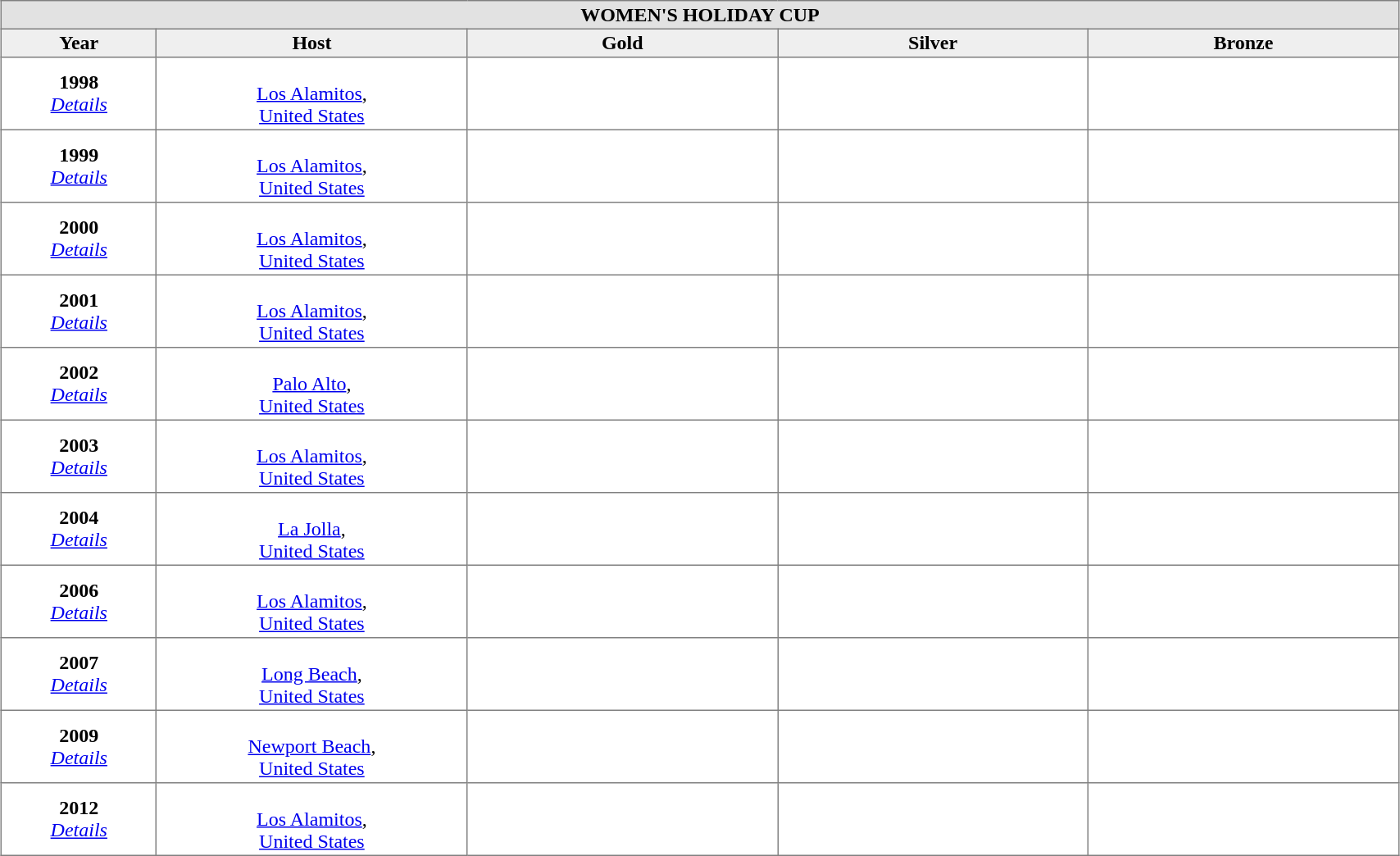<table class="toccolours" border="1" cellpadding="2" style="border-collapse: collapse; text-align: center; width: 90%; margin: 0 auto;">
<tr style= "background: #e2e2e2;">
<th colspan=5 width=100%>WOMEN'S HOLIDAY CUP</th>
</tr>
<tr style="background: #efefef;">
<th width=10%>Year</th>
<th width=20%>Host</th>
<th width=20%>Gold</th>
<th width=20%>Silver</th>
<th width=20%>Bronze</th>
</tr>
<tr align=center>
<td><strong>1998</strong><br><em><a href='#'>Details</a></em></td>
<td><br><a href='#'>Los Alamitos</a>,<br><a href='#'>United States</a></td>
<td><strong></strong></td>
<td></td>
<td></td>
</tr>
<tr align=center>
<td><strong>1999</strong><br><em><a href='#'>Details</a></em></td>
<td><br><a href='#'>Los Alamitos</a>,<br><a href='#'>United States</a></td>
<td><strong></strong></td>
<td></td>
<td></td>
</tr>
<tr align=center>
<td><strong>2000</strong><br><em><a href='#'>Details</a></em></td>
<td><br><a href='#'>Los Alamitos</a>,<br><a href='#'>United States</a></td>
<td><strong></strong></td>
<td></td>
<td></td>
</tr>
<tr align=center>
<td><strong>2001</strong><br><em><a href='#'>Details</a></em></td>
<td><br><a href='#'>Los Alamitos</a>,<br><a href='#'>United States</a></td>
<td><strong></strong></td>
<td></td>
<td></td>
</tr>
<tr align=center>
<td><strong>2002</strong><br><em><a href='#'>Details</a></em></td>
<td><br><a href='#'>Palo Alto</a>,<br><a href='#'>United States</a></td>
<td><strong></strong></td>
<td></td>
<td></td>
</tr>
<tr align=center>
<td><strong>2003</strong><br><em><a href='#'>Details</a></em></td>
<td><br><a href='#'>Los Alamitos</a>,<br><a href='#'>United States</a></td>
<td><strong></strong></td>
<td></td>
<td></td>
</tr>
<tr align=center>
<td><strong>2004</strong><br><em><a href='#'>Details</a></em></td>
<td><br><a href='#'>La Jolla</a>,<br><a href='#'>United States</a></td>
<td><strong></strong></td>
<td></td>
<td></td>
</tr>
<tr align=center>
<td><strong>2006</strong><br><em><a href='#'>Details</a></em></td>
<td><br><a href='#'>Los Alamitos</a>,<br><a href='#'>United States</a></td>
<td><strong></strong></td>
<td></td>
<td></td>
</tr>
<tr align=center>
<td><strong>2007</strong><br><em><a href='#'>Details</a></em></td>
<td><br><a href='#'>Long Beach</a>,<br><a href='#'>United States</a></td>
<td><strong></strong></td>
<td></td>
<td></td>
</tr>
<tr align=center>
<td><strong>2009</strong><br><em><a href='#'>Details</a></em></td>
<td><br><a href='#'>Newport Beach</a>,<br><a href='#'>United States</a></td>
<td><strong></strong></td>
<td></td>
<td></td>
</tr>
<tr align=center>
<td><strong>2012</strong><br><em><a href='#'>Details</a></em></td>
<td><br><a href='#'>Los Alamitos</a>,<br><a href='#'>United States</a></td>
<td><strong></strong></td>
<td></td>
<td></td>
</tr>
</table>
